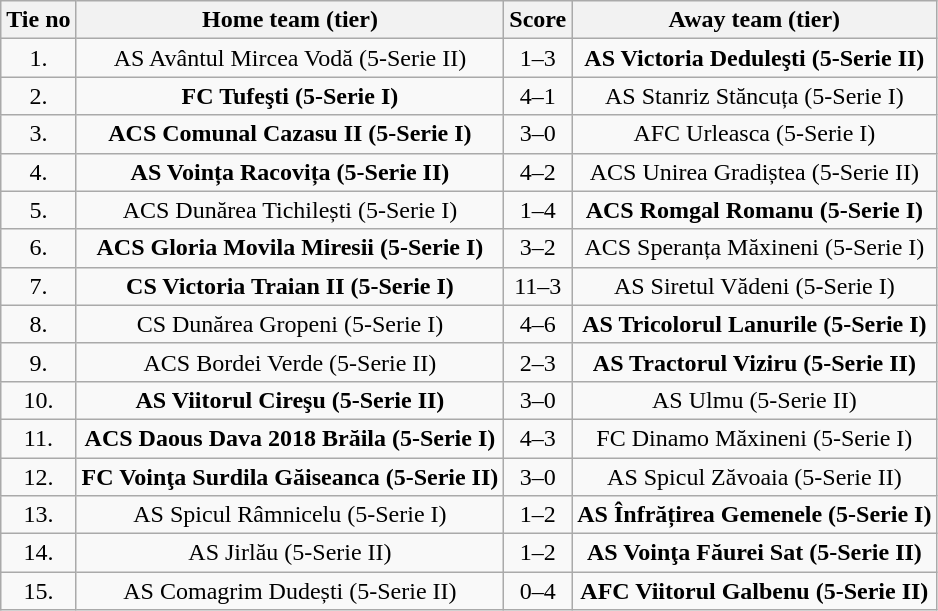<table class="wikitable" style="text-align: center">
<tr>
<th>Tie no</th>
<th>Home team (tier)</th>
<th>Score</th>
<th>Away team (tier)</th>
</tr>
<tr>
<td>1.</td>
<td>AS Avântul Mircea Vodă (5-Serie II)</td>
<td>1–3</td>
<td><strong>AS Victoria Deduleşti (5-Serie II)</strong></td>
</tr>
<tr>
<td>2.</td>
<td><strong>FC Tufeşti (5-Serie I)</strong></td>
<td>4–1</td>
<td>AS Stanriz Stăncuța (5-Serie I)</td>
</tr>
<tr>
<td>3.</td>
<td><strong>ACS Comunal Cazasu II (5-Serie I)</strong></td>
<td>3–0</td>
<td>AFC Urleasca (5-Serie I)</td>
</tr>
<tr>
<td>4.</td>
<td><strong>AS Voința Racovița (5-Serie II)</strong></td>
<td>4–2</td>
<td>ACS Unirea Gradiștea (5-Serie II)</td>
</tr>
<tr>
<td>5.</td>
<td>ACS Dunărea Tichilești (5-Serie I)</td>
<td>1–4</td>
<td><strong>ACS Romgal Romanu (5-Serie I)</strong></td>
</tr>
<tr>
<td>6.</td>
<td><strong>ACS Gloria Movila Miresii (5-Serie I)</strong></td>
<td>3–2</td>
<td>ACS Speranța Măxineni (5-Serie I)</td>
</tr>
<tr>
<td>7.</td>
<td><strong>CS Victoria Traian II (5-Serie I)</strong></td>
<td>11–3</td>
<td>AS Siretul Vădeni (5-Serie I)</td>
</tr>
<tr>
<td>8.</td>
<td>CS Dunărea Gropeni (5-Serie I)</td>
<td>4–6</td>
<td><strong>AS Tricolorul Lanurile (5-Serie I)</strong></td>
</tr>
<tr>
<td>9.</td>
<td>ACS Bordei Verde (5-Serie II)</td>
<td>2–3</td>
<td><strong>AS Tractorul Viziru (5-Serie II)</strong></td>
</tr>
<tr>
<td>10.</td>
<td><strong>AS Viitorul Cireşu (5-Serie II)</strong></td>
<td>3–0</td>
<td>AS Ulmu (5-Serie II)</td>
</tr>
<tr>
<td>11.</td>
<td><strong> ACS Daous Dava 2018 Brăila (5-Serie I)</strong></td>
<td>4–3</td>
<td>FC Dinamo Măxineni (5-Serie I)</td>
</tr>
<tr>
<td>12.</td>
<td><strong>FC Voinţa Surdila Găiseanca (5-Serie II)</strong></td>
<td>3–0</td>
<td>AS Spicul Zăvoaia (5-Serie II)</td>
</tr>
<tr>
<td>13.</td>
<td>AS Spicul Râmnicelu (5-Serie I)</td>
<td>1–2</td>
<td><strong>AS Înfrățirea Gemenele (5-Serie I)</strong></td>
</tr>
<tr>
<td>14.</td>
<td>AS Jirlău (5-Serie II)</td>
<td>1–2</td>
<td><strong>AS Voinţa Făurei Sat (5-Serie II)</strong></td>
</tr>
<tr>
<td>15.</td>
<td>AS Comagrim Dudești (5-Serie II)</td>
<td>0–4</td>
<td><strong>AFC Viitorul Galbenu (5-Serie II)</strong></td>
</tr>
</table>
